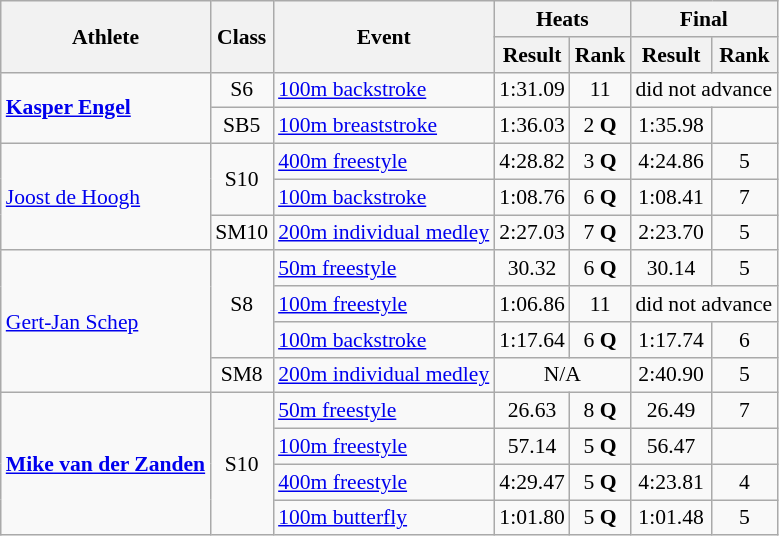<table class=wikitable style="font-size:90%">
<tr>
<th rowspan="2">Athlete</th>
<th rowspan="2">Class</th>
<th rowspan="2">Event</th>
<th colspan="2">Heats</th>
<th colspan="2">Final</th>
</tr>
<tr>
<th>Result</th>
<th>Rank</th>
<th>Result</th>
<th>Rank</th>
</tr>
<tr>
<td rowspan="2"><strong><a href='#'>Kasper Engel</a></strong></td>
<td style="text-align:center;">S6</td>
<td><a href='#'>100m backstroke</a></td>
<td style="text-align:center;">1:31.09</td>
<td style="text-align:center;">11</td>
<td style="text-align:center;" colspan="2">did not advance</td>
</tr>
<tr>
<td style="text-align:center;">SB5</td>
<td><a href='#'>100m breaststroke</a></td>
<td style="text-align:center;">1:36.03</td>
<td style="text-align:center;">2 <strong>Q</strong></td>
<td style="text-align:center;">1:35.98</td>
<td style="text-align:center;"></td>
</tr>
<tr>
<td rowspan="3"><a href='#'>Joost de Hoogh</a></td>
<td rowspan="2" style="text-align:center;">S10</td>
<td><a href='#'>400m freestyle</a></td>
<td style="text-align:center;">4:28.82</td>
<td style="text-align:center;">3 <strong>Q</strong></td>
<td style="text-align:center;">4:24.86</td>
<td style="text-align:center;">5</td>
</tr>
<tr>
<td><a href='#'>100m backstroke</a></td>
<td style="text-align:center;">1:08.76</td>
<td style="text-align:center;">6 <strong>Q</strong></td>
<td style="text-align:center;">1:08.41</td>
<td style="text-align:center;">7</td>
</tr>
<tr>
<td style="text-align:center;">SM10</td>
<td><a href='#'>200m individual medley</a></td>
<td style="text-align:center;">2:27.03</td>
<td style="text-align:center;">7 <strong>Q</strong></td>
<td style="text-align:center;">2:23.70</td>
<td style="text-align:center;">5</td>
</tr>
<tr>
<td rowspan="4"><a href='#'>Gert-Jan Schep</a></td>
<td rowspan="3" style="text-align:center;">S8</td>
<td><a href='#'>50m freestyle</a></td>
<td style="text-align:center;">30.32</td>
<td style="text-align:center;">6 <strong>Q</strong></td>
<td style="text-align:center;">30.14</td>
<td style="text-align:center;">5</td>
</tr>
<tr>
<td><a href='#'>100m freestyle</a></td>
<td style="text-align:center;">1:06.86</td>
<td style="text-align:center;">11</td>
<td style="text-align:center;" colspan="2">did not advance</td>
</tr>
<tr>
<td><a href='#'>100m backstroke</a></td>
<td style="text-align:center;">1:17.64</td>
<td style="text-align:center;">6 <strong>Q</strong></td>
<td style="text-align:center;">1:17.74</td>
<td style="text-align:center;">6</td>
</tr>
<tr>
<td style="text-align:center;">SM8</td>
<td><a href='#'>200m individual medley</a></td>
<td style="text-align:center;" colspan="2">N/A</td>
<td style="text-align:center;">2:40.90</td>
<td style="text-align:center;">5</td>
</tr>
<tr>
<td rowspan="4"><strong><a href='#'>Mike van der Zanden</a></strong></td>
<td rowspan="4" style="text-align:center;">S10</td>
<td><a href='#'>50m freestyle</a></td>
<td style="text-align:center;">26.63</td>
<td style="text-align:center;">8 <strong>Q</strong></td>
<td style="text-align:center;">26.49</td>
<td style="text-align:center;">7</td>
</tr>
<tr>
<td><a href='#'>100m freestyle</a></td>
<td style="text-align:center;">57.14</td>
<td style="text-align:center;">5 <strong>Q</strong></td>
<td style="text-align:center;">56.47</td>
<td style="text-align:center;"></td>
</tr>
<tr>
<td><a href='#'>400m freestyle</a></td>
<td style="text-align:center;">4:29.47</td>
<td style="text-align:center;">5 <strong>Q</strong></td>
<td style="text-align:center;">4:23.81</td>
<td style="text-align:center;">4</td>
</tr>
<tr>
<td><a href='#'>100m butterfly</a></td>
<td style="text-align:center;">1:01.80</td>
<td style="text-align:center;">5 <strong>Q</strong></td>
<td style="text-align:center;">1:01.48</td>
<td style="text-align:center;">5</td>
</tr>
</table>
